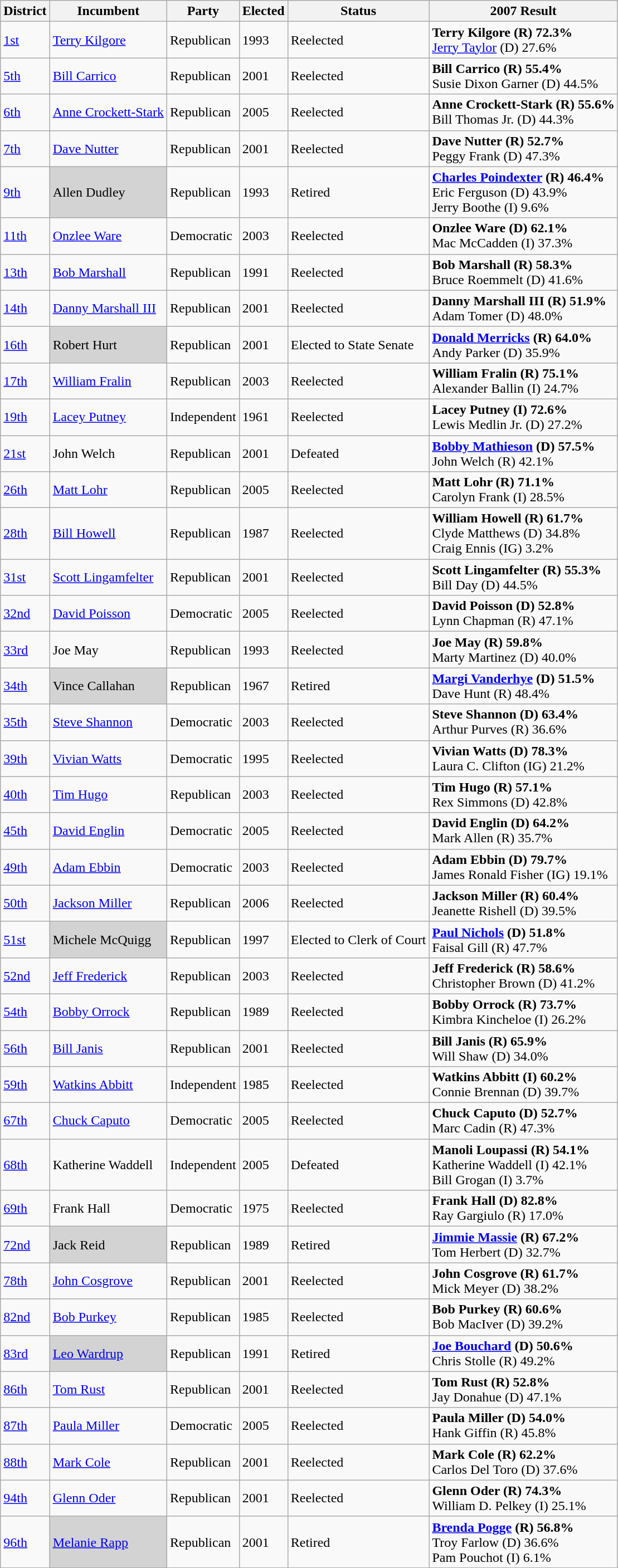<table class=wikitable>
<tr>
<th>District</th>
<th>Incumbent</th>
<th>Party</th>
<th>Elected</th>
<th>Status</th>
<th>2007 Result</th>
</tr>
<tr>
<td><a href='#'>1st</a></td>
<td><a href='#'>Terry Kilgore</a></td>
<td>Republican</td>
<td>1993</td>
<td>Reelected</td>
<td><strong>Terry Kilgore (R) 72.3%</strong><br> <a href='#'>Jerry Taylor</a> (D) 27.6%</td>
</tr>
<tr>
<td><a href='#'>5th</a></td>
<td><a href='#'>Bill Carrico</a></td>
<td>Republican</td>
<td>2001</td>
<td>Reelected</td>
<td><strong>Bill Carrico (R) 55.4%</strong><br> Susie Dixon Garner (D) 44.5%</td>
</tr>
<tr>
<td><a href='#'>6th</a></td>
<td><a href='#'>Anne Crockett-Stark</a></td>
<td>Republican</td>
<td>2005</td>
<td>Reelected</td>
<td><strong>Anne Crockett-Stark (R) 55.6%</strong><br> Bill Thomas Jr. (D) 44.3%</td>
</tr>
<tr>
<td><a href='#'>7th</a></td>
<td><a href='#'>Dave Nutter</a></td>
<td>Republican</td>
<td>2001</td>
<td>Reelected</td>
<td><strong>Dave Nutter (R) 52.7%</strong><br> Peggy Frank (D) 47.3%</td>
</tr>
<tr>
<td><a href='#'>9th</a></td>
<td bgcolor = "lightgrey">Allen Dudley</td>
<td>Republican</td>
<td>1993</td>
<td>Retired</td>
<td><strong><a href='#'>Charles Poindexter</a> (R) 46.4%</strong><br> Eric Ferguson (D) 43.9%<br> Jerry Boothe (I) 9.6%</td>
</tr>
<tr>
<td><a href='#'>11th</a></td>
<td><a href='#'>Onzlee Ware</a></td>
<td>Democratic</td>
<td>2003</td>
<td>Reelected</td>
<td><strong>Onzlee Ware (D) 62.1%</strong><br> Mac McCadden (I) 37.3%</td>
</tr>
<tr>
<td><a href='#'>13th</a></td>
<td><a href='#'>Bob Marshall</a></td>
<td>Republican</td>
<td>1991</td>
<td>Reelected</td>
<td><strong>Bob Marshall (R) 58.3%</strong><br> Bruce Roemmelt (D) 41.6%</td>
</tr>
<tr>
<td><a href='#'>14th</a></td>
<td><a href='#'>Danny Marshall III</a></td>
<td>Republican</td>
<td>2001</td>
<td>Reelected</td>
<td><strong>Danny Marshall III (R) 51.9%</strong><br> Adam Tomer (D) 48.0%</td>
</tr>
<tr>
<td><a href='#'>16th</a></td>
<td bgcolor = "lightgrey">Robert Hurt</td>
<td>Republican</td>
<td>2001</td>
<td>Elected to State Senate</td>
<td><strong><a href='#'>Donald Merricks</a> (R) 64.0%</strong><br> Andy Parker (D) 35.9%</td>
</tr>
<tr>
<td><a href='#'>17th</a></td>
<td><a href='#'>William Fralin</a></td>
<td>Republican</td>
<td>2003</td>
<td>Reelected</td>
<td><strong>William Fralin (R) 75.1%</strong><br> Alexander Ballin (I) 24.7%</td>
</tr>
<tr>
<td><a href='#'>19th</a></td>
<td><a href='#'>Lacey Putney</a></td>
<td>Independent</td>
<td>1961</td>
<td>Reelected</td>
<td><strong>Lacey Putney (I) 72.6%</strong><br> Lewis Medlin Jr. (D) 27.2%</td>
</tr>
<tr>
<td><a href='#'>21st</a></td>
<td>John Welch</td>
<td>Republican</td>
<td>2001</td>
<td>Defeated</td>
<td><strong><a href='#'>Bobby Mathieson</a> (D) 57.5%</strong> <br> John Welch (R) 42.1%</td>
</tr>
<tr>
<td><a href='#'>26th</a></td>
<td><a href='#'>Matt Lohr</a></td>
<td>Republican</td>
<td>2005</td>
<td>Reelected</td>
<td><strong>Matt Lohr (R) 71.1%</strong><br> Carolyn Frank (I) 28.5%</td>
</tr>
<tr>
<td><a href='#'>28th</a></td>
<td><a href='#'>Bill Howell</a></td>
<td>Republican</td>
<td>1987</td>
<td>Reelected</td>
<td><strong>William Howell (R) 61.7%</strong><br> Clyde Matthews (D) 34.8% <br> Craig Ennis (IG) 3.2%</td>
</tr>
<tr>
<td><a href='#'>31st</a></td>
<td><a href='#'>Scott Lingamfelter</a></td>
<td>Republican</td>
<td>2001</td>
<td>Reelected</td>
<td><strong>Scott Lingamfelter (R) 55.3%</strong> <br> Bill Day (D) 44.5%</td>
</tr>
<tr>
<td><a href='#'>32nd</a></td>
<td><a href='#'>David Poisson</a></td>
<td>Democratic</td>
<td>2005</td>
<td>Reelected</td>
<td><strong>David Poisson (D) 52.8%</strong> <br> Lynn Chapman (R) 47.1%</td>
</tr>
<tr>
<td><a href='#'>33rd</a></td>
<td>Joe May</td>
<td>Republican</td>
<td>1993</td>
<td>Reelected</td>
<td><strong>Joe May (R) 59.8%</strong> <br> Marty Martinez (D) 40.0%</td>
</tr>
<tr>
<td><a href='#'>34th</a></td>
<td bgcolor = "lightgrey">Vince Callahan</td>
<td>Republican</td>
<td>1967</td>
<td>Retired</td>
<td><strong><a href='#'>Margi Vanderhye</a> (D) 51.5%</strong> <br> Dave Hunt (R) 48.4%</td>
</tr>
<tr>
<td><a href='#'>35th</a></td>
<td><a href='#'>Steve Shannon</a></td>
<td>Democratic</td>
<td>2003</td>
<td>Reelected</td>
<td><strong>Steve Shannon (D) 63.4%</strong><br> Arthur Purves (R) 36.6%</td>
</tr>
<tr>
<td><a href='#'>39th</a></td>
<td><a href='#'>Vivian Watts</a></td>
<td>Democratic</td>
<td>1995</td>
<td>Reelected</td>
<td><strong>Vivian Watts (D) 78.3%</strong> <br> Laura C. Clifton (IG) 21.2%</td>
</tr>
<tr>
<td><a href='#'>40th</a></td>
<td><a href='#'>Tim Hugo</a></td>
<td>Republican</td>
<td>2003</td>
<td>Reelected</td>
<td><strong>Tim Hugo (R) 57.1%</strong> <br> Rex Simmons (D) 42.8%</td>
</tr>
<tr>
<td><a href='#'>45th</a></td>
<td><a href='#'>David Englin</a></td>
<td>Democratic</td>
<td>2005</td>
<td>Reelected</td>
<td><strong>David Englin (D) 64.2%</strong> <br> Mark Allen (R) 35.7%</td>
</tr>
<tr>
<td><a href='#'>49th</a></td>
<td><a href='#'>Adam Ebbin</a></td>
<td>Democratic</td>
<td>2003</td>
<td>Reelected</td>
<td><strong>Adam Ebbin (D) 79.7%</strong> <br> James Ronald Fisher (IG) 19.1%</td>
</tr>
<tr>
<td><a href='#'>50th</a></td>
<td><a href='#'>Jackson Miller</a></td>
<td>Republican</td>
<td>2006</td>
<td>Reelected</td>
<td><strong>Jackson Miller (R) 60.4%</strong> <br> Jeanette Rishell (D) 39.5%</td>
</tr>
<tr>
<td><a href='#'>51st</a></td>
<td bgcolor = "lightgrey">Michele McQuigg</td>
<td>Republican</td>
<td>1997</td>
<td>Elected to Clerk of Court</td>
<td><strong><a href='#'>Paul Nichols</a> (D) 51.8%</strong> <br> Faisal Gill (R) 47.7%</td>
</tr>
<tr>
<td><a href='#'>52nd</a></td>
<td><a href='#'>Jeff Frederick</a></td>
<td>Republican</td>
<td>2003</td>
<td>Reelected</td>
<td><strong>Jeff Frederick (R) 58.6%</strong> <br> Christopher Brown (D) 41.2%</td>
</tr>
<tr>
<td><a href='#'>54th</a></td>
<td><a href='#'>Bobby Orrock</a></td>
<td>Republican</td>
<td>1989</td>
<td>Reelected</td>
<td><strong>Bobby Orrock (R) 73.7%</strong> <br> Kimbra Kincheloe (I) 26.2%</td>
</tr>
<tr>
<td><a href='#'>56th</a></td>
<td><a href='#'>Bill Janis</a></td>
<td>Republican</td>
<td>2001</td>
<td>Reelected</td>
<td><strong>Bill Janis (R) 65.9%</strong> <br> Will Shaw (D) 34.0%</td>
</tr>
<tr>
<td><a href='#'>59th</a></td>
<td><a href='#'>Watkins Abbitt</a></td>
<td>Independent</td>
<td>1985</td>
<td>Reelected</td>
<td><strong>Watkins Abbitt (I) 60.2%</strong> <br> Connie Brennan (D) 39.7%</td>
</tr>
<tr>
<td><a href='#'>67th</a></td>
<td><a href='#'>Chuck Caputo</a></td>
<td>Democratic</td>
<td>2005</td>
<td>Reelected</td>
<td><strong>Chuck Caputo (D) 52.7%</strong> <br> Marc Cadin (R) 47.3%</td>
</tr>
<tr>
<td><a href='#'>68th</a></td>
<td>Katherine Waddell</td>
<td>Independent</td>
<td>2005</td>
<td>Defeated</td>
<td><strong>Manoli Loupassi (R) 54.1%</strong> <br> Katherine Waddell (I) 42.1% <br> Bill Grogan (I) 3.7%</td>
</tr>
<tr>
<td><a href='#'>69th</a></td>
<td>Frank Hall</td>
<td>Democratic</td>
<td>1975</td>
<td>Reelected</td>
<td><strong>Frank Hall (D) 82.8%</strong> <br> Ray Gargiulo (R) 17.0%</td>
</tr>
<tr>
<td><a href='#'>72nd</a></td>
<td bgcolor = "lightgrey">Jack Reid</td>
<td>Republican</td>
<td>1989</td>
<td>Retired</td>
<td><strong><a href='#'>Jimmie Massie</a> (R) 67.2%</strong> <br> Tom Herbert (D) 32.7%</td>
</tr>
<tr>
<td><a href='#'>78th</a></td>
<td><a href='#'>John Cosgrove</a></td>
<td>Republican</td>
<td>2001</td>
<td>Reelected</td>
<td><strong>John Cosgrove (R) 61.7%</strong> <br> Mick Meyer (D) 38.2%</td>
</tr>
<tr>
<td><a href='#'>82nd</a></td>
<td><a href='#'>Bob Purkey</a></td>
<td>Republican</td>
<td>1985</td>
<td>Reelected</td>
<td><strong>Bob Purkey (R) 60.6%</strong> <br> Bob MacIver (D) 39.2%</td>
</tr>
<tr>
<td><a href='#'>83rd</a></td>
<td bgcolor = "lightgrey"><a href='#'>Leo Wardrup</a></td>
<td>Republican</td>
<td>1991</td>
<td>Retired</td>
<td><strong><a href='#'>Joe Bouchard</a> (D) 50.6%</strong> <br> Chris Stolle (R) 49.2%</td>
</tr>
<tr>
<td><a href='#'>86th</a></td>
<td><a href='#'>Tom Rust</a></td>
<td>Republican</td>
<td>2001</td>
<td>Reelected</td>
<td><strong>Tom Rust (R) 52.8%</strong> <br> Jay Donahue (D) 47.1%</td>
</tr>
<tr>
<td><a href='#'>87th</a></td>
<td><a href='#'>Paula Miller</a></td>
<td>Democratic</td>
<td>2005</td>
<td>Reelected</td>
<td><strong>Paula Miller (D) 54.0%</strong> <br> Hank Giffin (R) 45.8%</td>
</tr>
<tr>
<td><a href='#'>88th</a></td>
<td><a href='#'>Mark Cole</a></td>
<td>Republican</td>
<td>2001</td>
<td>Reelected</td>
<td><strong>Mark Cole (R) 62.2%</strong> <br> Carlos Del Toro (D) 37.6%</td>
</tr>
<tr>
<td><a href='#'>94th</a></td>
<td><a href='#'>Glenn Oder</a></td>
<td>Republican</td>
<td>2001</td>
<td>Reelected</td>
<td><strong>Glenn Oder (R) 74.3%</strong> <br> William D. Pelkey (I) 25.1%</td>
</tr>
<tr>
<td><a href='#'>96th</a></td>
<td bgcolor = "lightgrey"><a href='#'>Melanie Rapp</a></td>
<td>Republican</td>
<td>2001</td>
<td>Retired</td>
<td><strong><a href='#'>Brenda Pogge</a> (R) 56.8%</strong> <br> Troy Farlow (D) 36.6% <br> Pam Pouchot (I) 6.1%</td>
</tr>
<tr>
</tr>
</table>
